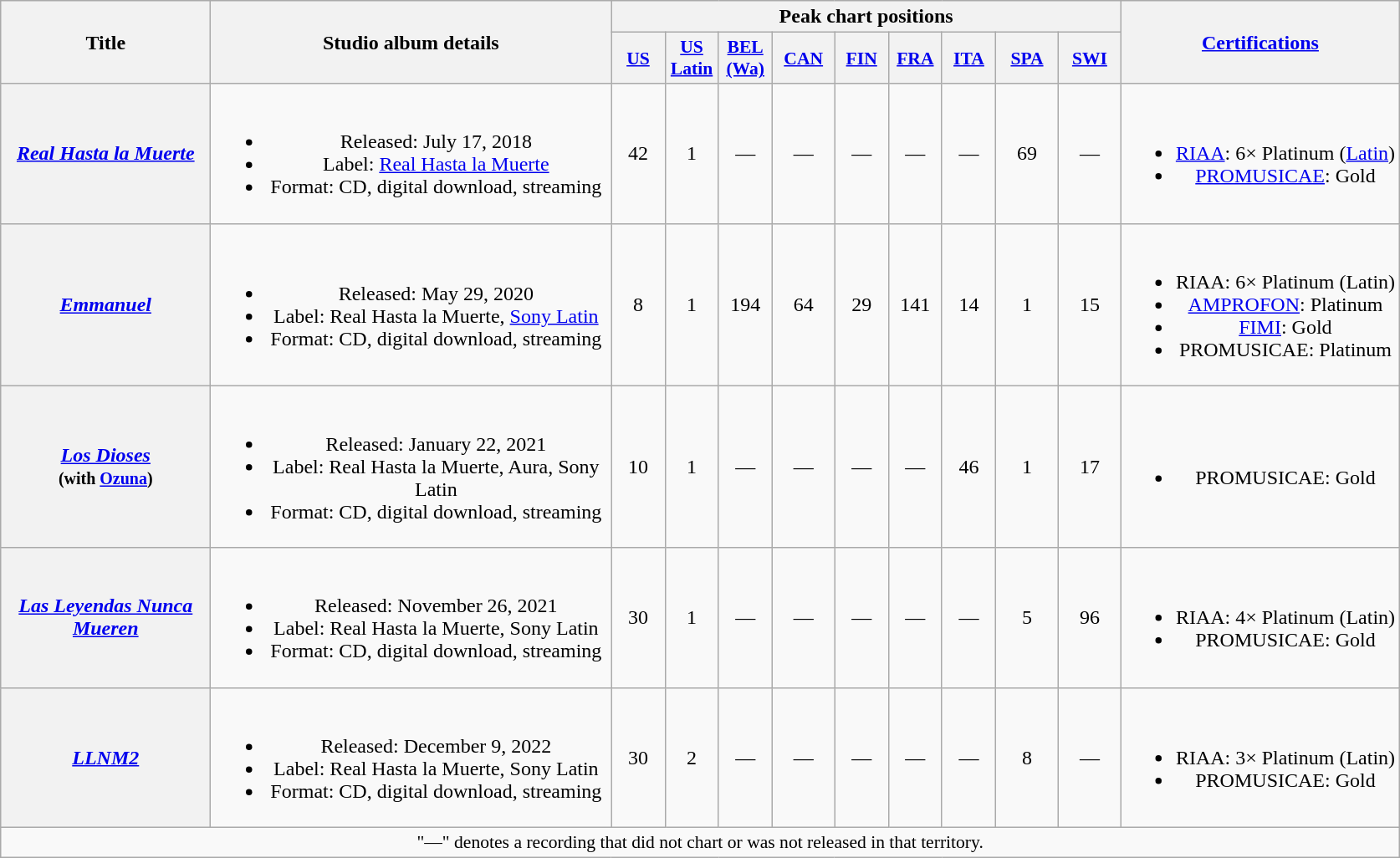<table class="wikitable plainrowheaders" style="text-align:center;">
<tr>
<th scope="col" rowspan="2" style="width:10em;">Title</th>
<th scope="col" rowspan="2" style="width:19.5em;">Studio album details</th>
<th scope="col" colspan="9">Peak chart positions</th>
<th scope="col" rowspan="2"><a href='#'>Certifications</a></th>
</tr>
<tr>
<th scope="col" style="width:2.5em;font-size:90%;"><a href='#'>US</a><br></th>
<th scope="col" style="width:2.5em;font-size:90%;"><a href='#'>US<br>Latin</a><br></th>
<th scope="col" style="width:2.5em;font-size:90%;"><a href='#'>BEL<br>(Wa)</a><br></th>
<th scope="col" style="width:3em;font-size:90%;"><a href='#'>CAN</a><br></th>
<th scope="col" style="width:2.5em;font-size:90%;"><a href='#'>FIN</a><br></th>
<th scope="col" style="width:2.5em;font-size:90%;"><a href='#'>FRA</a><br></th>
<th scope="col" style="width:2.5em;font-size:90%;"><a href='#'>ITA</a><br></th>
<th scope="col" style="width:3em;font-size:90%;"><a href='#'>SPA</a><br></th>
<th scope="col" style="width:3em;font-size:90%;"><a href='#'>SWI</a><br></th>
</tr>
<tr>
<th scope="row"><em><a href='#'>Real Hasta la Muerte</a></em></th>
<td><br><ul><li>Released: July 17, 2018</li><li>Label: <a href='#'>Real Hasta la Muerte</a></li><li>Format: CD, digital download, streaming</li></ul></td>
<td>42</td>
<td>1</td>
<td>—</td>
<td>—</td>
<td>—</td>
<td>—</td>
<td>—</td>
<td>69</td>
<td>—</td>
<td><br><ul><li><a href='#'>RIAA</a>: 6× Platinum <span>(<a href='#'>Latin</a>)</span></li><li><a href='#'>PROMUSICAE</a>: Gold</li></ul></td>
</tr>
<tr>
<th scope="row"><em><a href='#'>Emmanuel</a></em></th>
<td><br><ul><li>Released: May 29, 2020</li><li>Label: Real Hasta la Muerte, <a href='#'>Sony Latin</a></li><li>Format: CD, digital download, streaming</li></ul></td>
<td>8</td>
<td>1</td>
<td>194</td>
<td>64</td>
<td>29</td>
<td>141</td>
<td>14</td>
<td>1</td>
<td>15</td>
<td><br><ul><li>RIAA: 6× Platinum <span>(Latin)</span></li><li><a href='#'>AMPROFON</a>: Platinum</li><li><a href='#'>FIMI</a>: Gold</li><li>PROMUSICAE: Platinum</li></ul></td>
</tr>
<tr>
<th scope="row"><em><a href='#'>Los Dioses</a></em><br><small>(with <a href='#'>Ozuna</a>)</small></th>
<td><br><ul><li>Released: January 22, 2021</li><li>Label: Real Hasta la Muerte, Aura, Sony Latin</li><li>Format: CD, digital download, streaming</li></ul></td>
<td>10</td>
<td>1</td>
<td>—</td>
<td>—</td>
<td>—</td>
<td>—</td>
<td>46</td>
<td>1</td>
<td>17</td>
<td><br><ul><li>PROMUSICAE: Gold</li></ul></td>
</tr>
<tr>
<th scope="row"><em><a href='#'>Las Leyendas Nunca Mueren</a></em></th>
<td><br><ul><li>Released: November 26, 2021</li><li>Label: Real Hasta la Muerte, Sony Latin</li><li>Format: CD, digital download, streaming</li></ul></td>
<td>30</td>
<td>1</td>
<td>—</td>
<td>—</td>
<td>—</td>
<td>—</td>
<td>—</td>
<td>5</td>
<td>96</td>
<td><br><ul><li>RIAA: 4× Platinum <span>(Latin)</span></li><li>PROMUSICAE: Gold</li></ul></td>
</tr>
<tr>
<th scope="row"><em><a href='#'>LLNM2</a></em></th>
<td><br><ul><li>Released: December 9, 2022</li><li>Label: Real Hasta la Muerte, Sony Latin</li><li>Format: CD, digital download, streaming</li></ul></td>
<td>30</td>
<td>2</td>
<td>—</td>
<td>—</td>
<td>—</td>
<td>—</td>
<td>—</td>
<td>8</td>
<td>—</td>
<td><br><ul><li>RIAA: 3× Platinum <span>(Latin)</span></li><li>PROMUSICAE: Gold</li></ul></td>
</tr>
<tr>
<td colspan="12" style="font-size:90%">"—" denotes a recording that did not chart or was not released in that territory.</td>
</tr>
</table>
